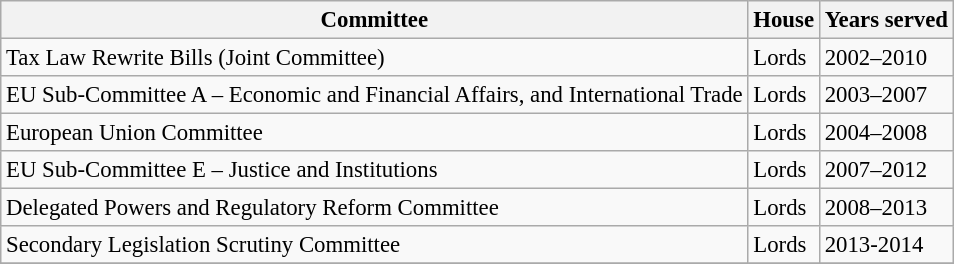<table class="wikitable" style="font-size:95%; margin:auto;">
<tr>
<th>Committee</th>
<th>House</th>
<th>Years served</th>
</tr>
<tr>
<td>Tax Law Rewrite Bills (Joint Committee)</td>
<td>Lords</td>
<td>2002–2010</td>
</tr>
<tr>
<td>EU Sub-Committee A – Economic and Financial Affairs, and International Trade</td>
<td>Lords</td>
<td>2003–2007</td>
</tr>
<tr>
<td>European Union Committee</td>
<td>Lords</td>
<td>2004–2008</td>
</tr>
<tr>
<td>EU Sub-Committee E – Justice and Institutions</td>
<td>Lords</td>
<td>2007–2012</td>
</tr>
<tr>
<td>Delegated Powers and Regulatory Reform Committee</td>
<td>Lords</td>
<td>2008–2013</td>
</tr>
<tr>
<td>Secondary Legislation Scrutiny Committee</td>
<td>Lords</td>
<td>2013-2014</td>
</tr>
<tr>
</tr>
</table>
